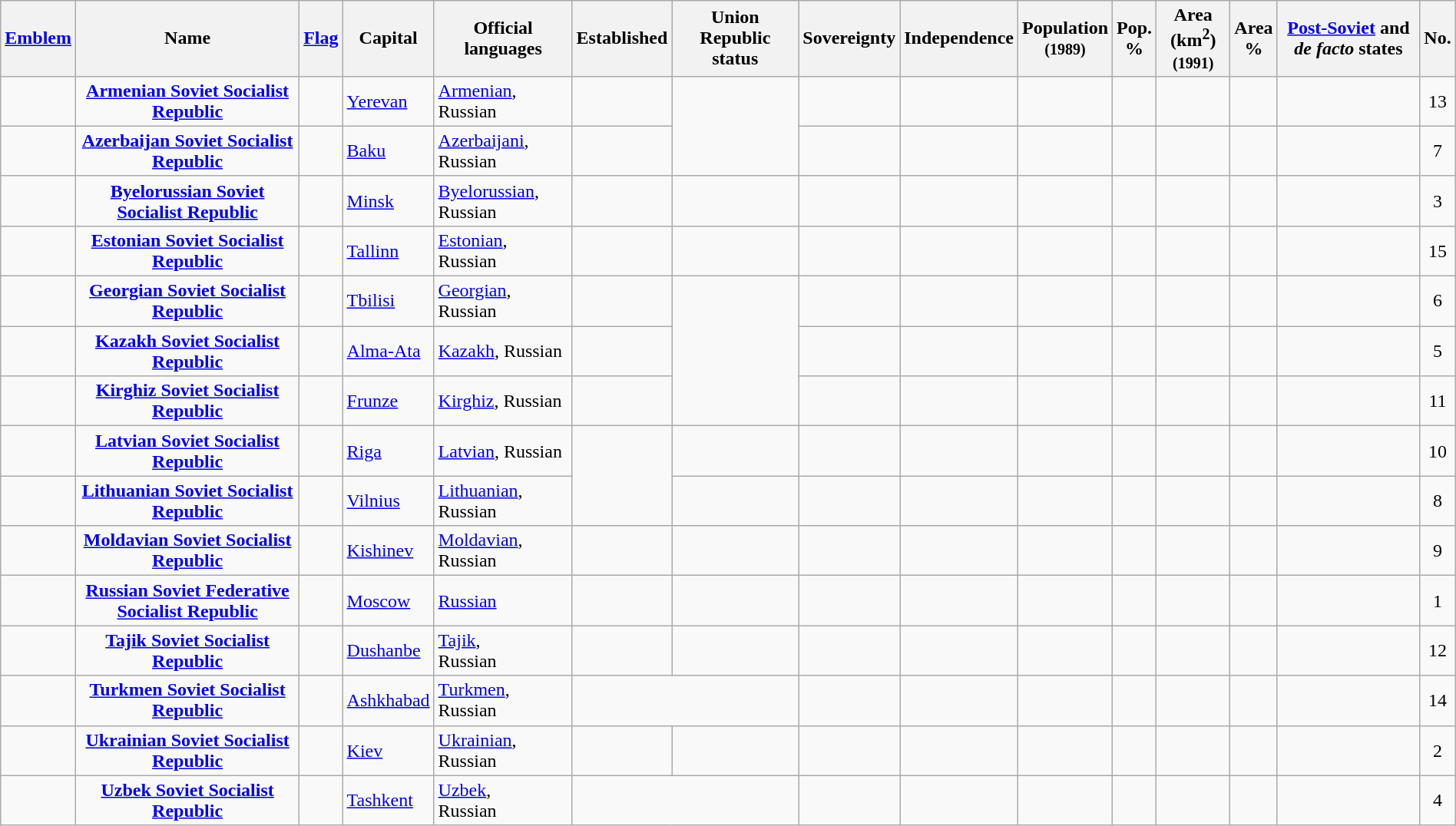<table class="wikitable sortable" style="text-align:center; font-size:100%;" width="100%">
<tr>
<th class="unsortable"><a href='#'>Emblem</a></th>
<th>Name</th>
<th class="unsortable"><a href='#'>Flag</a></th>
<th>Capital</th>
<th>Official languages</th>
<th>Established</th>
<th>Union Republic status</th>
<th>Sovereignty</th>
<th>Independence</th>
<th>Population<br><small>(1989)</small></th>
<th>Pop.<br>%</th>
<th>Area (km<sup>2</sup>)<br><small>(1991)</small></th>
<th>Area<br>%</th>
<th><a href='#'>Post-Soviet</a> and <em>de facto</em> states</th>
<th>No.</th>
</tr>
<tr>
<td align="center"></td>
<td align="center"><strong><a href='#'>Armenian Soviet Socialist Republic</a></strong></td>
<td align="center"></td>
<td align="left"><a href='#'>Yerevan</a></td>
<td align="left"><a href='#'>Armenian</a>, Russian</td>
<td align="left"></td>
<td rowspan="2" align="left"></td>
<td align="left"></td>
<td align="left"></td>
<td align="left"></td>
<td align="left"></td>
<td align="left"></td>
<td align="left"></td>
<td align="left"></td>
<td>13</td>
</tr>
<tr>
<td align="center"></td>
<td align="center"><strong><a href='#'>Azerbaijan Soviet Socialist Republic</a></strong></td>
<td align="center"></td>
<td align="left"><a href='#'>Baku</a></td>
<td align="left"><a href='#'>Azerbaijani</a>, Russian</td>
<td align="left"></td>
<td align="left"></td>
<td align="left"></td>
<td align="left"></td>
<td align="left"></td>
<td align="left"></td>
<td align="left"></td>
<td align="left"><br></td>
<td>7</td>
</tr>
<tr>
<td align="center"></td>
<td align="center"><strong><a href='#'>Byelorussian Soviet Socialist Republic</a></strong></td>
<td align="center"></td>
<td align="left"><a href='#'>Minsk</a></td>
<td align="left"><a href='#'>Byelorussian</a>, Russian</td>
<td align="left"></td>
<td align="left"></td>
<td align="left"></td>
<td align="left"></td>
<td align="left"></td>
<td align="left"></td>
<td align="left"></td>
<td align="left"></td>
<td align="left"></td>
<td>3</td>
</tr>
<tr>
<td align="center"></td>
<td align="center"><strong><a href='#'>Estonian Soviet Socialist Republic</a></strong></td>
<td align="center"></td>
<td align="left"><a href='#'>Tallinn</a></td>
<td align="left"><a href='#'>Estonian</a>, Russian</td>
<td align="left"></td>
<td align="left"></td>
<td align="left"></td>
<td align="left"></td>
<td align="left"></td>
<td align="left"></td>
<td align="left"></td>
<td align="left"></td>
<td align="left"></td>
<td>15</td>
</tr>
<tr>
<td align="center"></td>
<td align="center"><strong><a href='#'>Georgian Soviet Socialist Republic</a></strong></td>
<td align="center"></td>
<td align="left"><a href='#'>Tbilisi</a></td>
<td align="left"><a href='#'>Georgian</a>, Russian</td>
<td align="left"></td>
<td rowspan="3" align="left"></td>
<td align="left"></td>
<td align="left"></td>
<td align="left"></td>
<td align="left"></td>
<td align="left"></td>
<td align="left"></td>
<td align="left"><br><em></em><br><em></em></td>
<td>6</td>
</tr>
<tr>
<td align="center"></td>
<td align="center"><strong><a href='#'>Kazakh Soviet Socialist Republic</a></strong></td>
<td align="center"></td>
<td align="left"><a href='#'>Alma-Ata</a></td>
<td align="left"><a href='#'>Kazakh</a>, Russian</td>
<td align="left"></td>
<td align="left"></td>
<td align="left"></td>
<td align="left"></td>
<td align="left"></td>
<td align="left"></td>
<td align="left"></td>
<td align="left"></td>
<td>5</td>
</tr>
<tr>
<td align="center"></td>
<td align="center"><strong><a href='#'>Kirghiz Soviet Socialist Republic</a></strong></td>
<td align="center"></td>
<td align="left"><a href='#'>Frunze</a></td>
<td align="left"><a href='#'>Kirghiz</a>, Russian</td>
<td align="left"></td>
<td align="left"></td>
<td align="left"></td>
<td align="left"></td>
<td align="left"></td>
<td align="left"></td>
<td align="left"></td>
<td align="left"></td>
<td>11</td>
</tr>
<tr>
<td align="center"></td>
<td align="center"><strong><a href='#'>Latvian Soviet Socialist Republic</a></strong></td>
<td align="center"></td>
<td align="left"><a href='#'>Riga</a></td>
<td align="left"><a href='#'>Latvian</a>, Russian</td>
<td rowspan="2" align="left"></td>
<td align="left"></td>
<td align="left"></td>
<td align="left"></td>
<td align="left"></td>
<td align="left"></td>
<td align="left"></td>
<td align="left"></td>
<td align="left"></td>
<td>10</td>
</tr>
<tr>
<td align="center"></td>
<td align="center"><strong><a href='#'>Lithuanian Soviet Socialist Republic</a></strong></td>
<td align="center"></td>
<td align="left"><a href='#'>Vilnius</a></td>
<td align="left"><a href='#'>Lithuanian</a>, Russian</td>
<td align="left"></td>
<td align="left"></td>
<td align="left"></td>
<td align="left"></td>
<td align="left"></td>
<td align="left"></td>
<td align="left"></td>
<td align="left"></td>
<td>8</td>
</tr>
<tr>
<td align="center"></td>
<td align="center"><strong><a href='#'>Moldavian Soviet Socialist Republic</a></strong></td>
<td align="center"></td>
<td align="left"><a href='#'>Kishinev</a></td>
<td align="left"><a href='#'>Moldavian</a>, Russian</td>
<td align="left"></td>
<td align="left"></td>
<td align="left"></td>
<td align="left"></td>
<td align="left"></td>
<td align="left"></td>
<td align="left"></td>
<td align="left"></td>
<td align="left"><br><em></em></td>
<td>9</td>
</tr>
<tr>
<td align="center"></td>
<td align="center"><strong><a href='#'>Russian Soviet Federative Socialist Republic</a></strong></td>
<td align="center"></td>
<td align="left"><a href='#'>Moscow</a></td>
<td align="left"><a href='#'>Russian</a></td>
<td align="left"></td>
<td align="left"></td>
<td align="left"></td>
<td align="left"></td>
<td align="left"></td>
<td align="left"></td>
<td align="left"></td>
<td align="left"></td>
<td align="left"></td>
<td>1</td>
</tr>
<tr>
<td align="center"></td>
<td align="center"><strong><a href='#'>Tajik Soviet Socialist Republic</a></strong></td>
<td align="center"></td>
<td align="left"><a href='#'>Dushanbe</a></td>
<td align="left"><a href='#'>Tajik</a>,<br>Russian</td>
<td align="left"></td>
<td align="left"></td>
<td align="left"></td>
<td align="left"></td>
<td align="left"></td>
<td align="left"></td>
<td align="left"></td>
<td align="left"></td>
<td align="left"></td>
<td>12</td>
</tr>
<tr>
<td align="center"></td>
<td align="center"><strong><a href='#'>Turkmen Soviet Socialist Republic</a></strong></td>
<td align="center"></td>
<td align="left"><a href='#'>Ashkhabad</a></td>
<td align="left"><a href='#'>Turkmen</a>, Russian</td>
<td colspan="2" align="left"></td>
<td align="left"></td>
<td align="left"></td>
<td align="left"></td>
<td align="left"></td>
<td align="left"></td>
<td align="left"></td>
<td align="left"></td>
<td>14</td>
</tr>
<tr>
<td align="center"></td>
<td align="center"><strong><a href='#'>Ukrainian Soviet Socialist Republic</a></strong></td>
<td align="center"></td>
<td align="left"><a href='#'>Kiev</a></td>
<td align="left"><a href='#'>Ukrainian</a>, Russian</td>
<td align="left"></td>
<td align="left"></td>
<td align="left"></td>
<td align="left"></td>
<td align="left"></td>
<td align="left"></td>
<td align="left"></td>
<td align="left"></td>
<td align="left"></td>
<td>2</td>
</tr>
<tr>
<td align="center"></td>
<td align="center"><strong><a href='#'>Uzbek Soviet Socialist Republic</a></strong></td>
<td align="center"></td>
<td align="left"><a href='#'>Tashkent</a></td>
<td align="left"><a href='#'>Uzbek</a>,<br>Russian</td>
<td colspan="2" align="left"></td>
<td align="left"></td>
<td align="left"></td>
<td align="left"></td>
<td align="left"></td>
<td align="left"></td>
<td align="left"></td>
<td align="left"></td>
<td>4</td>
</tr>
</table>
